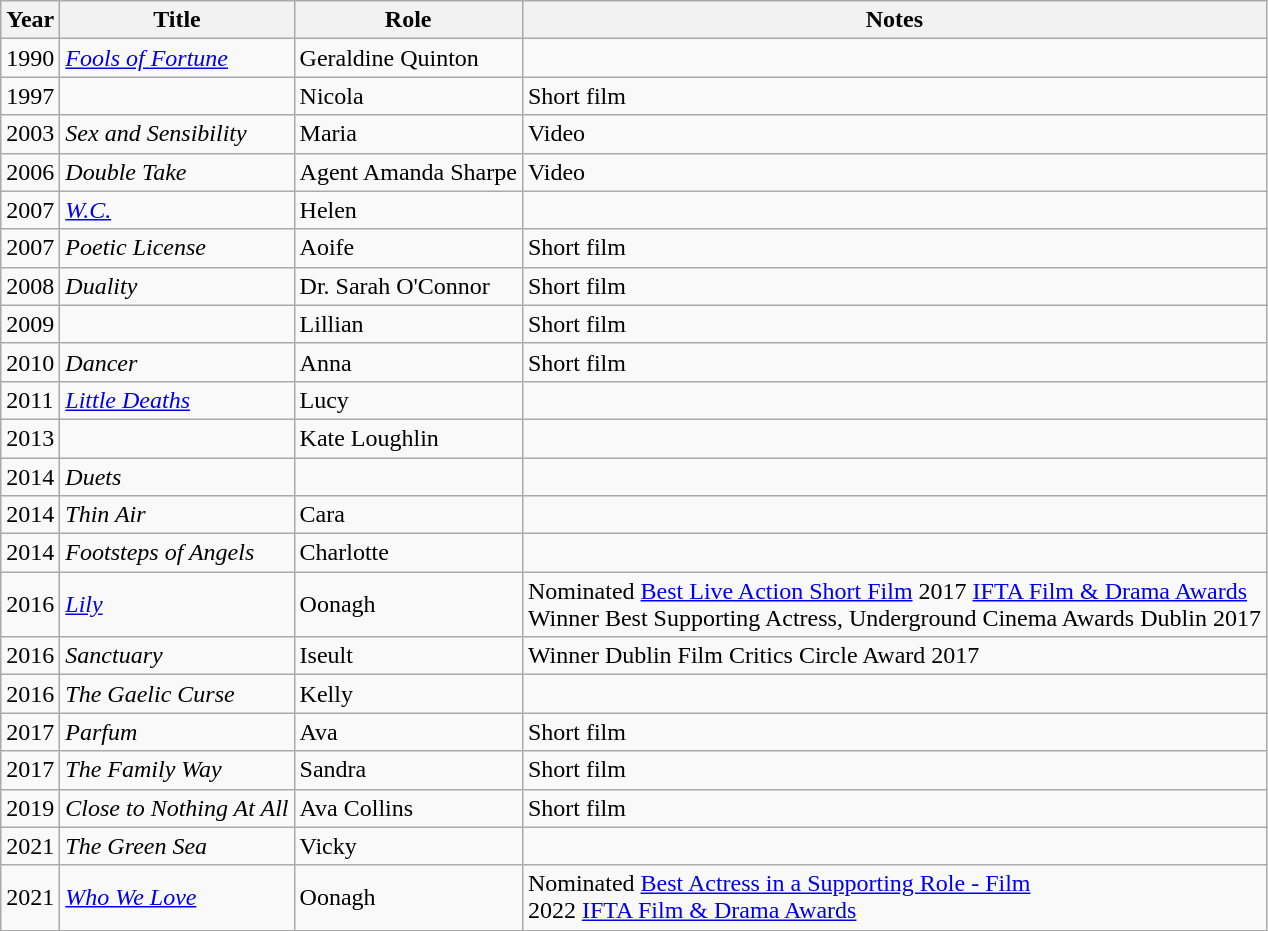<table class="wikitable sortable">
<tr>
<th>Year</th>
<th>Title</th>
<th>Role</th>
<th class="unsortable">Notes</th>
</tr>
<tr>
<td>1990</td>
<td><em><a href='#'>Fools of Fortune</a></em></td>
<td>Geraldine Quinton</td>
<td></td>
</tr>
<tr>
<td>1997</td>
<td><em></em></td>
<td>Nicola</td>
<td>Short film</td>
</tr>
<tr>
<td>2003</td>
<td><em>Sex and Sensibility</em></td>
<td>Maria</td>
<td>Video</td>
</tr>
<tr>
<td>2006</td>
<td><em>Double Take</em></td>
<td>Agent Amanda Sharpe</td>
<td>Video</td>
</tr>
<tr>
<td>2007</td>
<td><em><a href='#'>W.C.</a></em></td>
<td>Helen</td>
<td></td>
</tr>
<tr>
<td>2007</td>
<td><em>Poetic License</em></td>
<td>Aoife</td>
<td>Short film</td>
</tr>
<tr>
<td>2008</td>
<td><em>Duality</em></td>
<td>Dr. Sarah O'Connor</td>
<td>Short film</td>
</tr>
<tr>
<td>2009</td>
<td><em></em></td>
<td>Lillian</td>
<td>Short film</td>
</tr>
<tr>
<td>2010</td>
<td><em>Dancer</em></td>
<td>Anna</td>
<td>Short film</td>
</tr>
<tr>
<td>2011</td>
<td><em><a href='#'>Little Deaths</a></em></td>
<td>Lucy</td>
<td></td>
</tr>
<tr>
<td>2013</td>
<td><em></em></td>
<td>Kate Loughlin</td>
<td></td>
</tr>
<tr>
<td>2014</td>
<td><em>Duets</em></td>
<td></td>
<td></td>
</tr>
<tr>
<td>2014</td>
<td><em>Thin Air</em></td>
<td>Cara</td>
<td></td>
</tr>
<tr>
<td>2014</td>
<td><em>Footsteps of Angels</em></td>
<td>Charlotte</td>
<td></td>
</tr>
<tr>
<td>2016</td>
<td><em><a href='#'>Lily</a></em></td>
<td>Oonagh</td>
<td>Nominated <a href='#'>Best Live Action Short Film</a> 2017 <a href='#'>IFTA Film & Drama Awards</a><br>Winner Best Supporting Actress, Underground Cinema Awards Dublin 2017</td>
</tr>
<tr ->
<td>2016</td>
<td><em>Sanctuary</em></td>
<td>Iseult</td>
<td>Winner Dublin Film Critics Circle Award 2017</td>
</tr>
<tr ->
<td>2016</td>
<td><em>The Gaelic Curse</em></td>
<td>Kelly</td>
<td></td>
</tr>
<tr ->
<td>2017</td>
<td><em>Parfum</em></td>
<td>Ava</td>
<td>Short film</td>
</tr>
<tr ->
<td>2017</td>
<td><em>The Family Way</em></td>
<td>Sandra</td>
<td>Short film</td>
</tr>
<tr ->
<td>2019</td>
<td><em>Close to Nothing At All</em></td>
<td>Ava Collins</td>
<td>Short film</td>
</tr>
<tr ->
<td>2021</td>
<td><em>The Green Sea</em></td>
<td>Vicky</td>
<td></td>
</tr>
<tr>
<td>2021</td>
<td><em><a href='#'>Who We Love</a></em></td>
<td>Oonagh</td>
<td>Nominated <a href='#'>Best Actress in a Supporting Role - Film</a><br>2022 <a href='#'>IFTA Film & Drama Awards</a></td>
</tr>
<tr>
</tr>
</table>
